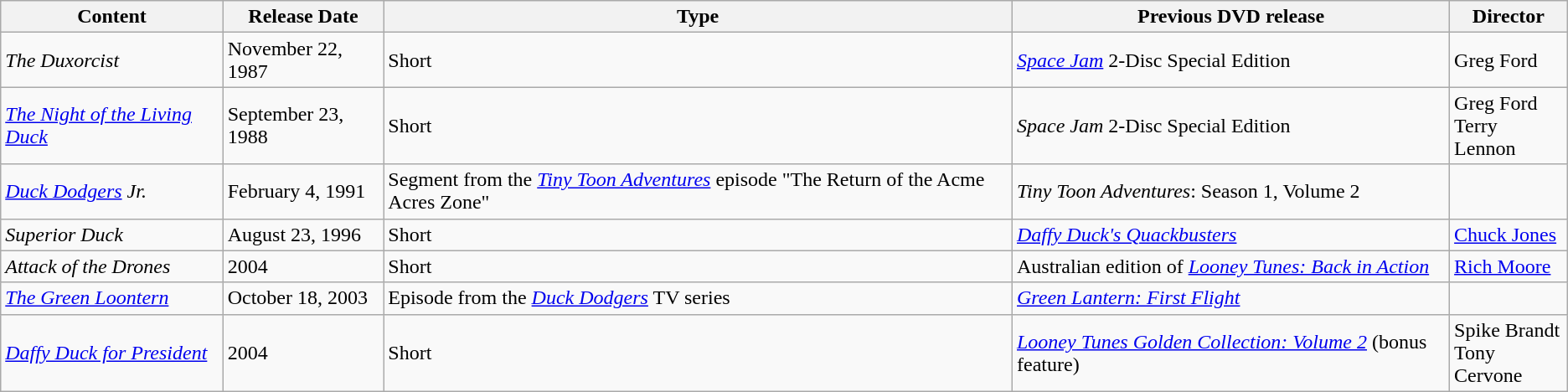<table class="wikitable sortable">
<tr>
<th>Content</th>
<th>Release Date</th>
<th>Type</th>
<th>Previous DVD release</th>
<th>Director</th>
</tr>
<tr>
<td><em>The Duxorcist</em></td>
<td>November 22, 1987</td>
<td>Short</td>
<td><em><a href='#'>Space Jam</a></em> 2-Disc Special Edition</td>
<td>Greg Ford</td>
</tr>
<tr>
<td><em><a href='#'>The Night of the Living Duck</a></em></td>
<td>September 23, 1988</td>
<td>Short</td>
<td><em>Space Jam</em> 2-Disc Special Edition</td>
<td>Greg Ford<br>Terry Lennon</td>
</tr>
<tr>
<td><em><a href='#'>Duck Dodgers</a> Jr.</em></td>
<td>February 4, 1991</td>
<td>Segment from the <em><a href='#'>Tiny Toon Adventures</a></em> episode "The Return of the Acme Acres Zone"</td>
<td><em>Tiny Toon Adventures</em>: Season 1, Volume 2</td>
<td></td>
</tr>
<tr>
<td><em>Superior Duck</em></td>
<td>August 23, 1996</td>
<td>Short</td>
<td><em><a href='#'>Daffy Duck's Quackbusters</a></em></td>
<td><a href='#'>Chuck Jones</a></td>
</tr>
<tr>
<td><em>Attack of the Drones</em></td>
<td>2004</td>
<td>Short</td>
<td>Australian edition of <em><a href='#'>Looney Tunes: Back in Action</a></em></td>
<td><a href='#'>Rich Moore</a></td>
</tr>
<tr>
<td><em><a href='#'>The Green Loontern</a></em></td>
<td>October 18, 2003</td>
<td>Episode from the <em><a href='#'>Duck Dodgers</a></em> TV series</td>
<td><em><a href='#'>Green Lantern: First Flight</a></em></td>
<td></td>
</tr>
<tr>
<td><em><a href='#'>Daffy Duck for President</a></em></td>
<td>2004</td>
<td>Short</td>
<td><em><a href='#'>Looney Tunes Golden Collection: Volume 2</a></em> (bonus feature)</td>
<td>Spike Brandt<br>Tony Cervone</td>
</tr>
</table>
